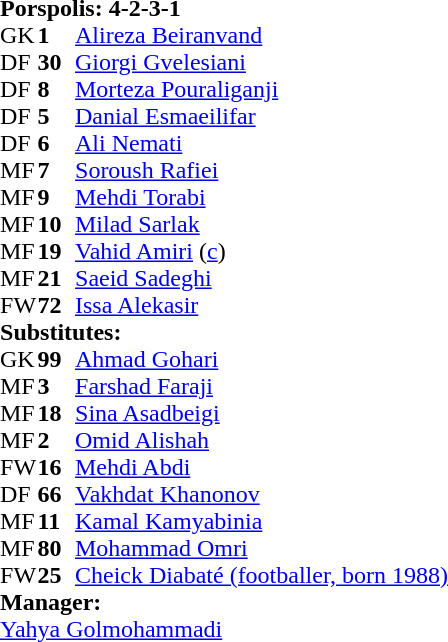<table style="font-size: 100%" cellspacing="0" cellpadding="0" align=center>
<tr>
<td colspan="4"><strong>Porspolis: 4-2-3-1</strong></td>
</tr>
<tr>
<th width=25></th>
<th width=25></th>
</tr>
<tr>
<td>GK</td>
<td><strong>1</strong></td>
<td> <a href='#'>Alireza Beiranvand</a></td>
</tr>
<tr>
<td>DF</td>
<td><strong>30</strong></td>
<td> <a href='#'>Giorgi Gvelesiani</a></td>
</tr>
<tr>
<td>DF</td>
<td><strong>8</strong></td>
<td> <a href='#'>Morteza Pouraliganji</a></td>
</tr>
<tr>
<td>DF</td>
<td><strong>5</strong></td>
<td> <a href='#'>Danial Esmaeilifar</a></td>
<td></td>
<td></td>
</tr>
<tr>
<td>DF</td>
<td><strong>6</strong></td>
<td> <a href='#'>Ali Nemati</a></td>
<td></td>
</tr>
<tr>
<td>MF</td>
<td><strong>7</strong></td>
<td> <a href='#'>Soroush Rafiei</a></td>
<td></td>
<td></td>
</tr>
<tr>
<td>MF</td>
<td><strong>9</strong></td>
<td> <a href='#'>Mehdi Torabi</a></td>
<td></td>
<td></td>
</tr>
<tr>
<td>MF</td>
<td><strong>10</strong></td>
<td> <a href='#'>Milad Sarlak</a></td>
</tr>
<tr>
<td>MF</td>
<td><strong>19</strong></td>
<td> <a href='#'>Vahid Amiri</a> (<a href='#'>c</a>)</td>
</tr>
<tr>
<td>MF</td>
<td><strong>21</strong></td>
<td> <a href='#'>Saeid Sadeghi</a></td>
<td></td>
<td></td>
</tr>
<tr>
<td>FW</td>
<td><strong>72</strong></td>
<td> <a href='#'>Issa Alekasir</a></td>
<td></td>
<td></td>
</tr>
<tr>
<td colspan=3><strong>Substitutes:</strong></td>
</tr>
<tr>
<td>GK</td>
<td><strong>99</strong></td>
<td> <a href='#'>Ahmad Gohari</a></td>
</tr>
<tr>
<td>MF</td>
<td><strong>3</strong></td>
<td> <a href='#'>Farshad Faraji</a></td>
<td></td>
<td></td>
</tr>
<tr>
<td>MF</td>
<td><strong>18</strong></td>
<td> <a href='#'>Sina Asadbeigi</a></td>
<td></td>
<td></td>
</tr>
<tr>
<td>MF</td>
<td><strong>2</strong></td>
<td> <a href='#'>Omid Alishah</a></td>
<td></td>
<td></td>
</tr>
<tr>
<td>FW</td>
<td><strong>16</strong></td>
<td> <a href='#'>Mehdi Abdi</a></td>
<td></td>
<td></td>
</tr>
<tr>
<td>DF</td>
<td><strong>66</strong></td>
<td> <a href='#'>Vakhdat Khanonov</a></td>
</tr>
<tr>
<td>MF</td>
<td><strong>11</strong></td>
<td> <a href='#'>Kamal Kamyabinia</a></td>
</tr>
<tr>
<td>MF</td>
<td><strong>80</strong></td>
<td> <a href='#'>Mohammad Omri</a></td>
</tr>
<tr>
<td>FW</td>
<td><strong>25</strong></td>
<td> <a href='#'>Cheick Diabaté (footballer, born 1988)</a></td>
</tr>
<tr>
<td colspan=3><strong>Manager:</strong></td>
</tr>
<tr>
<td colspan=4> <a href='#'>Yahya Golmohammadi</a></td>
</tr>
</table>
